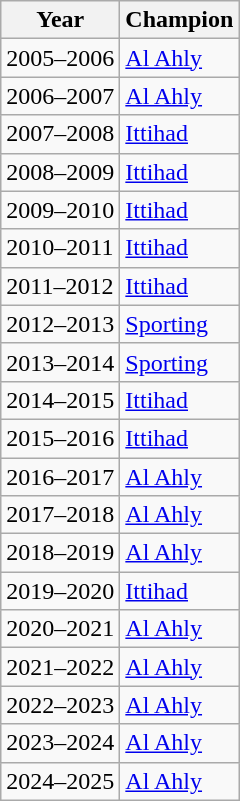<table class="wikitable" style="margin:1em 2em 1em 1em;">
<tr>
<th>Year</th>
<th>Champion</th>
</tr>
<tr>
<td>2005–2006</td>
<td><a href='#'>Al Ahly</a></td>
</tr>
<tr>
<td>2006–2007</td>
<td><a href='#'>Al Ahly</a></td>
</tr>
<tr>
<td>2007–2008</td>
<td><a href='#'>Ittihad</a></td>
</tr>
<tr>
<td>2008–2009</td>
<td><a href='#'>Ittihad</a></td>
</tr>
<tr>
<td>2009–2010</td>
<td><a href='#'>Ittihad</a></td>
</tr>
<tr>
<td>2010–2011</td>
<td><a href='#'>Ittihad</a></td>
</tr>
<tr>
<td>2011–2012</td>
<td><a href='#'>Ittihad</a></td>
</tr>
<tr>
<td>2012–2013</td>
<td><a href='#'>Sporting</a></td>
</tr>
<tr>
<td>2013–2014</td>
<td><a href='#'>Sporting</a></td>
</tr>
<tr>
<td>2014–2015</td>
<td><a href='#'>Ittihad</a></td>
</tr>
<tr>
<td>2015–2016</td>
<td><a href='#'>Ittihad</a></td>
</tr>
<tr>
<td>2016–2017</td>
<td><a href='#'>Al Ahly</a></td>
</tr>
<tr>
<td>2017–2018</td>
<td><a href='#'>Al Ahly</a></td>
</tr>
<tr>
<td>2018–2019</td>
<td><a href='#'>Al Ahly</a></td>
</tr>
<tr>
<td>2019–2020</td>
<td><a href='#'>Ittihad</a></td>
</tr>
<tr>
<td>2020–2021</td>
<td><a href='#'>Al Ahly</a></td>
</tr>
<tr>
<td>2021–2022</td>
<td><a href='#'>Al Ahly</a></td>
</tr>
<tr>
<td>2022–2023</td>
<td><a href='#'>Al Ahly</a></td>
</tr>
<tr>
<td>2023–2024</td>
<td><a href='#'>Al Ahly</a></td>
</tr>
<tr>
<td>2024–2025</td>
<td><a href='#'>Al Ahly</a></td>
</tr>
</table>
